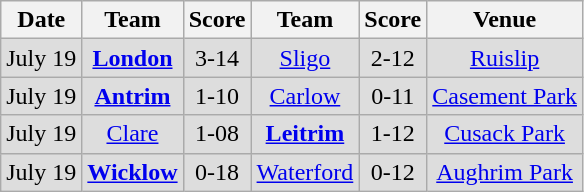<table class="wikitable">
<tr>
<th>Date</th>
<th>Team</th>
<th>Score</th>
<th>Team</th>
<th>Score</th>
<th>Venue</th>
</tr>
<tr align="center" style="background:#dddddd;">
<td>July 19</td>
<td><strong><a href='#'>London</a></strong></td>
<td>3-14</td>
<td><a href='#'>Sligo</a></td>
<td>2-12</td>
<td><a href='#'>Ruislip</a></td>
</tr>
<tr align="center" style="background:#dddddd;">
<td>July 19</td>
<td><strong><a href='#'>Antrim</a></strong></td>
<td>1-10</td>
<td><a href='#'>Carlow</a></td>
<td>0-11</td>
<td><a href='#'>Casement Park</a></td>
</tr>
<tr align="center" style="background:#dddddd;">
<td>July 19</td>
<td><a href='#'>Clare</a></td>
<td>1-08</td>
<td><strong><a href='#'>Leitrim</a></strong></td>
<td>1-12</td>
<td><a href='#'>Cusack Park</a></td>
</tr>
<tr align="center" style="background:#dddddd;">
<td>July 19</td>
<td><strong><a href='#'>Wicklow</a></strong></td>
<td>0-18</td>
<td><a href='#'>Waterford</a></td>
<td>0-12</td>
<td><a href='#'>Aughrim Park</a></td>
</tr>
</table>
